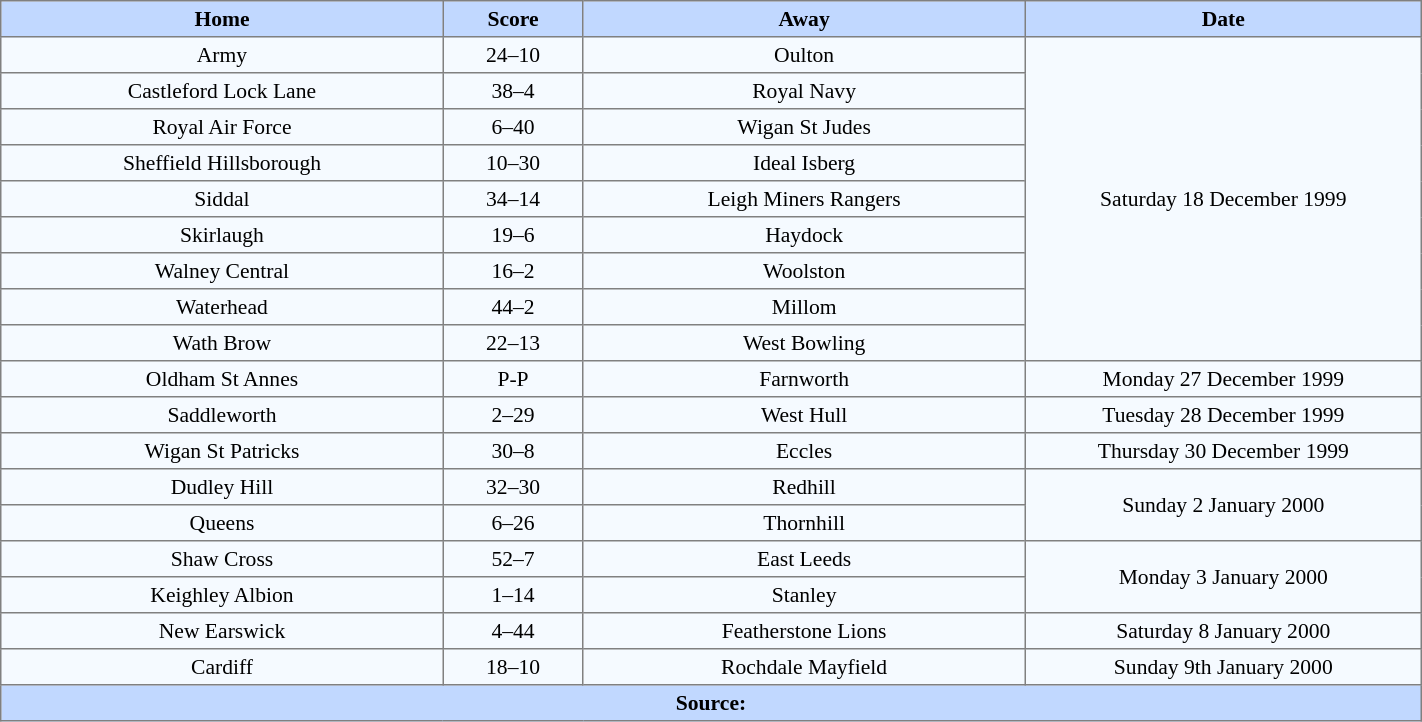<table border=1 style="border-collapse:collapse; font-size:90%; text-align:center;" cellpadding=3 cellspacing=0 width=75%>
<tr bgcolor=#C1D8FF>
<th scope=col width=19%>Home</th>
<th scope=col width=6%>Score</th>
<th scope=col width=19%>Away</th>
<th scope=col width=17%>Date</th>
</tr>
<tr bgcolor=#F5FAFF>
<td>Army</td>
<td>24–10</td>
<td>Oulton</td>
<td rowspan=9>Saturday 18 December 1999</td>
</tr>
<tr bgcolor=#F5FAFF>
<td>Castleford Lock Lane</td>
<td>38–4</td>
<td>Royal Navy</td>
</tr>
<tr bgcolor=#F5FAFF>
<td>Royal Air Force</td>
<td>6–40</td>
<td>Wigan St Judes</td>
</tr>
<tr bgcolor=#F5FAFF>
<td>Sheffield Hillsborough</td>
<td>10–30</td>
<td>Ideal Isberg</td>
</tr>
<tr bgcolor=#F5FAFF>
<td>Siddal</td>
<td>34–14</td>
<td>Leigh Miners Rangers</td>
</tr>
<tr bgcolor=#F5FAFF>
<td>Skirlaugh</td>
<td>19–6</td>
<td>Haydock</td>
</tr>
<tr bgcolor=#F5FAFF>
<td>Walney Central</td>
<td>16–2</td>
<td>Woolston</td>
</tr>
<tr bgcolor=#F5FAFF>
<td>Waterhead</td>
<td>44–2</td>
<td>Millom</td>
</tr>
<tr bgcolor=#F5FAFF>
<td>Wath Brow</td>
<td>22–13</td>
<td>West Bowling</td>
</tr>
<tr bgcolor=#F5FAFF>
<td>Oldham St Annes</td>
<td>P-P</td>
<td>Farnworth</td>
<td>Monday 27 December 1999</td>
</tr>
<tr bgcolor=#F5FAFF>
<td>Saddleworth</td>
<td>2–29</td>
<td>West Hull</td>
<td>Tuesday 28 December 1999</td>
</tr>
<tr bgcolor=#F5FAFF>
<td>Wigan St Patricks</td>
<td>30–8</td>
<td>Eccles</td>
<td>Thursday 30 December 1999</td>
</tr>
<tr bgcolor=#F5FAFF>
<td>Dudley Hill</td>
<td>32–30</td>
<td>Redhill</td>
<td rowspan=2>Sunday 2 January 2000</td>
</tr>
<tr bgcolor=#F5FAFF>
<td>Queens</td>
<td>6–26</td>
<td>Thornhill</td>
</tr>
<tr bgcolor=#F5FAFF>
<td>Shaw Cross</td>
<td>52–7</td>
<td>East Leeds</td>
<td rowspan=2>Monday 3 January 2000</td>
</tr>
<tr bgcolor=#F5FAFF>
<td>Keighley Albion</td>
<td>1–14</td>
<td>Stanley</td>
</tr>
<tr bgcolor=#F5FAFF>
<td>New Earswick</td>
<td>4–44</td>
<td>Featherstone Lions</td>
<td>Saturday 8 January 2000</td>
</tr>
<tr bgcolor=#F5FAFF>
<td>Cardiff</td>
<td>18–10</td>
<td>Rochdale Mayfield</td>
<td>Sunday 9th January 2000</td>
</tr>
<tr style="background:#c1d8ff;">
<th colspan=4>Source:</th>
</tr>
</table>
